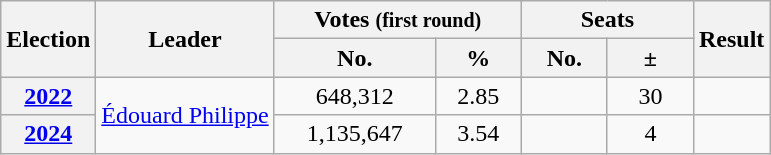<table class=wikitable style="text-align:center">
<tr>
<th rowspan=2>Election</th>
<th rowspan=2>Leader</th>
<th colspan=2>Votes <small>(first round)</small></th>
<th colspan=2>Seats</th>
<th rowspan=2>Result</th>
</tr>
<tr>
<th style="width:100px">No.</th>
<th style="width:50px">%</th>
<th style="width:50px">No.</th>
<th style="width:50px">±</th>
</tr>
<tr>
<th><a href='#'>2022</a></th>
<td rowspan="2"><a href='#'>Édouard Philippe</a></td>
<td>648,312</td>
<td>2.85</td>
<td style="text-align:right;"></td>
<td> 30</td>
<td></td>
</tr>
<tr>
<th><a href='#'>2024</a></th>
<td>1,135,647</td>
<td>3.54</td>
<td style="text-align:right;"></td>
<td> 4</td>
<td></td>
</tr>
</table>
